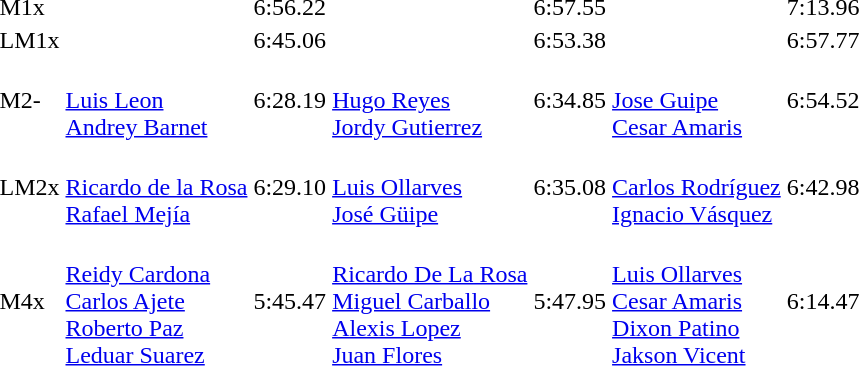<table>
<tr>
<td>M1x</td>
<td></td>
<td>6:56.22</td>
<td></td>
<td>6:57.55</td>
<td></td>
<td>7:13.96</td>
</tr>
<tr>
<td>LM1x</td>
<td></td>
<td>6:45.06</td>
<td></td>
<td>6:53.38</td>
<td></td>
<td>6:57.77</td>
</tr>
<tr>
<td>M2-</td>
<td><br><a href='#'>Luis Leon</a><br><a href='#'>Andrey Barnet</a></td>
<td>6:28.19</td>
<td><br><a href='#'>Hugo Reyes</a><br><a href='#'>Jordy Gutierrez</a></td>
<td>6:34.85</td>
<td><br><a href='#'>Jose Guipe</a><br><a href='#'>Cesar Amaris</a></td>
<td>6:54.52</td>
</tr>
<tr>
<td>LM2x</td>
<td><br><a href='#'>Ricardo de la Rosa</a><br><a href='#'>Rafael Mejía</a></td>
<td>6:29.10</td>
<td><br><a href='#'>Luis Ollarves</a><br><a href='#'>José Güipe</a></td>
<td>6:35.08</td>
<td><br><a href='#'>Carlos Rodríguez</a><br><a href='#'>Ignacio Vásquez</a></td>
<td>6:42.98</td>
</tr>
<tr>
<td>M4x</td>
<td><br><a href='#'>Reidy Cardona</a><br><a href='#'>Carlos Ajete</a><br><a href='#'>Roberto Paz</a><br><a href='#'>Leduar Suarez</a></td>
<td>5:45.47</td>
<td><br><a href='#'>Ricardo De La Rosa</a><br><a href='#'>Miguel Carballo</a><br><a href='#'>Alexis Lopez</a><br><a href='#'>Juan Flores</a></td>
<td>5:47.95</td>
<td><br><a href='#'>Luis Ollarves</a><br><a href='#'>Cesar Amaris</a><br><a href='#'>Dixon Patino</a><br><a href='#'>Jakson Vicent</a></td>
<td>6:14.47</td>
</tr>
</table>
